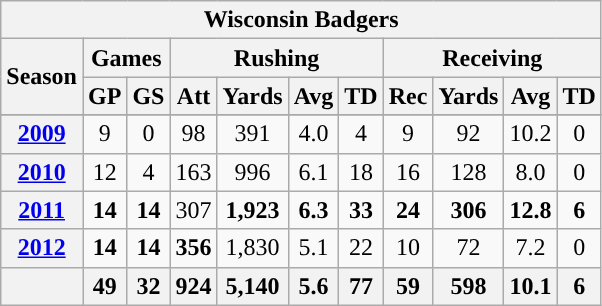<table class="wikitable" style="text-align:center;">
<tr>
<th colspan="15">Wisconsin Badgers</th>
</tr>
<tr>
<th rowspan="2">Season</th>
<th colspan="2">Games</th>
<th colspan="4">Rushing</th>
<th colspan="4">Receiving</th>
</tr>
<tr>
<th>GP</th>
<th>GS</th>
<th>Att</th>
<th>Yards</th>
<th>Avg</th>
<th>TD</th>
<th>Rec</th>
<th>Yards</th>
<th>Avg</th>
<th>TD</th>
</tr>
<tr>
</tr>
<tr>
<th><a href='#'>2009</a></th>
<td>9</td>
<td>0</td>
<td>98</td>
<td>391</td>
<td>4.0</td>
<td>4</td>
<td>9</td>
<td>92</td>
<td>10.2</td>
<td>0</td>
</tr>
<tr>
<th><a href='#'>2010</a></th>
<td>12</td>
<td>4</td>
<td>163</td>
<td>996</td>
<td>6.1</td>
<td>18</td>
<td>16</td>
<td>128</td>
<td>8.0</td>
<td>0</td>
</tr>
<tr>
<th><a href='#'>2011</a></th>
<td><strong>14</strong></td>
<td><strong>14</strong></td>
<td>307</td>
<td><strong>1,923</strong></td>
<td><strong>6.3</strong></td>
<td><strong>33</strong></td>
<td><strong>24</strong></td>
<td><strong>306</strong></td>
<td><strong>12.8</strong></td>
<td><strong>6</strong></td>
</tr>
<tr>
<th><a href='#'>2012</a></th>
<td><strong>14</strong></td>
<td><strong>14</strong></td>
<td><strong>356</strong></td>
<td>1,830</td>
<td>5.1</td>
<td>22</td>
<td>10</td>
<td>72</td>
<td>7.2</td>
<td>0</td>
</tr>
<tr>
<th></th>
<th>49</th>
<th>32</th>
<th>924</th>
<th>5,140</th>
<th>5.6</th>
<th>77</th>
<th>59</th>
<th>598</th>
<th>10.1</th>
<th>6</th>
</tr>
</table>
